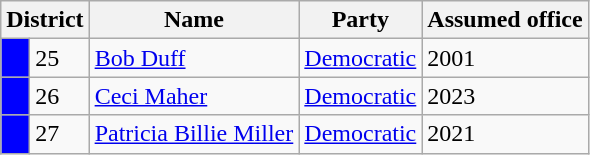<table class="wikitable">
<tr>
<th colspan="2" style="text-align:center; vertical-align:bottom;"><strong>District</strong></th>
<th style="text-align:center; vertical-align:bottom;"><strong>Name</strong></th>
<th style="text-align:center; vertical-align:bottom;"><strong>Party</strong></th>
<th style="text-align:center; vertical-align:bottom;"><strong>Assumed office</strong></th>
</tr>
<tr>
<td style="background:blue;"> </td>
<td>25</td>
<td><a href='#'>Bob Duff</a></td>
<td><a href='#'>Democratic</a></td>
<td>2001</td>
</tr>
<tr>
<td style="background:blue;"> </td>
<td>26</td>
<td><a href='#'>Ceci Maher</a></td>
<td><a href='#'>Democratic</a></td>
<td>2023</td>
</tr>
<tr>
<td style="background:blue;"> </td>
<td>27</td>
<td><a href='#'>Patricia Billie Miller</a></td>
<td><a href='#'>Democratic</a></td>
<td>2021</td>
</tr>
</table>
